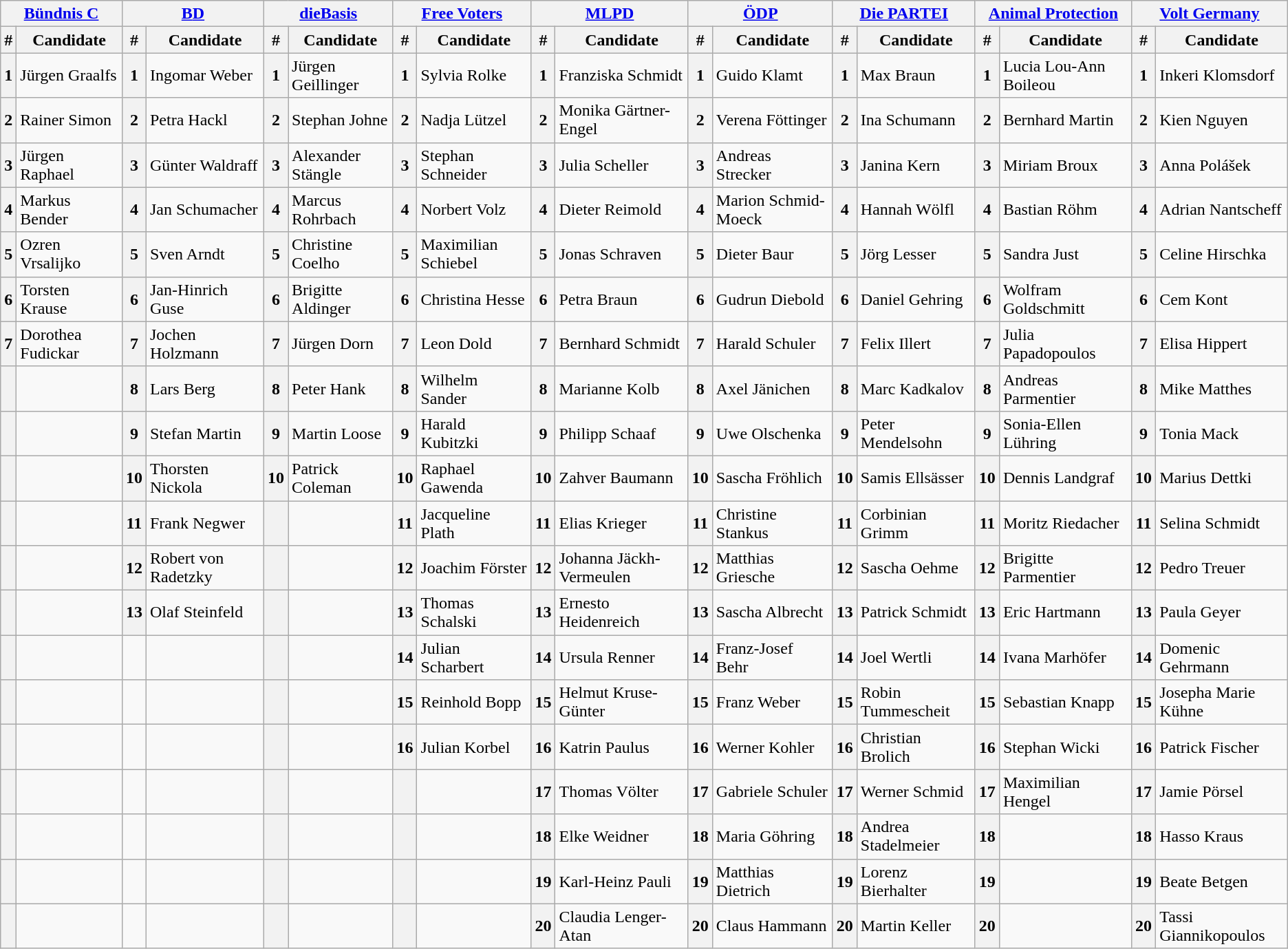<table class="wikitable">
<tr>
<th colspan="2"><a href='#'>Bündnis C</a></th>
<th colspan="2"><a href='#'>B<strong>D</strong></a></th>
<th colspan="2"><a href='#'>dieBasis</a></th>
<th colspan="2"><a href='#'>Free Voters</a></th>
<th colspan="2"><a href='#'>MLPD</a></th>
<th colspan="2"><a href='#'>ÖDP</a></th>
<th colspan="2"><a href='#'>Die PARTEI</a></th>
<th colspan="2"><a href='#'>Animal Protection</a></th>
<th colspan="2"><a href='#'>Volt Germany</a></th>
</tr>
<tr>
<th>#</th>
<th>Candidate</th>
<th>#</th>
<th>Candidate</th>
<th>#</th>
<th>Candidate</th>
<th>#</th>
<th>Candidate</th>
<th>#</th>
<th>Candidate</th>
<th>#</th>
<th>Candidate</th>
<th>#</th>
<th>Candidate</th>
<th>#</th>
<th>Candidate</th>
<th>#</th>
<th>Candidate</th>
</tr>
<tr>
<th colspan="1">1</th>
<td colspan="1">Jürgen Graalfs</td>
<th colspan="1">1</th>
<td colspan="1">Ingomar Weber</td>
<th colspan="1">1</th>
<td colspan="1">Jürgen Geillinger</td>
<th colspan="1">1</th>
<td colspan="1">Sylvia Rolke</td>
<th colspan="1">1</th>
<td colspan="1">Franziska Schmidt</td>
<th colspan="1">1</th>
<td colspan="1">Guido Klamt</td>
<th colspan="1">1</th>
<td colspan="1">Max Braun</td>
<th colspan="1">1</th>
<td colspan="1">Lucia Lou-Ann Boileou</td>
<th colspan="1">1</th>
<td colspan="1">Inkeri Klomsdorf</td>
</tr>
<tr>
<th colspan="1">2</th>
<td colspan="1">Rainer Simon</td>
<th colspan="1">2</th>
<td colspan="1">Petra Hackl</td>
<th colspan="1">2</th>
<td colspan="1">Stephan Johne</td>
<th colspan="1">2</th>
<td colspan="1">Nadja Lützel</td>
<th colspan="1">2</th>
<td colspan="1">Monika Gärtner-Engel</td>
<th colspan="1">2</th>
<td colspan="1">Verena Föttinger</td>
<th colspan="1">2</th>
<td colspan="1">Ina Schumann</td>
<th colspan="1">2</th>
<td colspan="1">Bernhard Martin</td>
<th colspan="1">2</th>
<td colspan="1">Kien Nguyen</td>
</tr>
<tr>
<th colspan="1">3</th>
<td colspan="1">Jürgen Raphael</td>
<th colspan="1">3</th>
<td colspan="1">Günter Waldraff</td>
<th colspan="1">3</th>
<td colspan="1">Alexander Stängle</td>
<th colspan="1">3</th>
<td colspan="1">Stephan Schneider</td>
<th colspan="1">3</th>
<td colspan="1">Julia Scheller</td>
<th colspan="1">3</th>
<td colspan="1">Andreas Strecker</td>
<th colspan="1">3</th>
<td colspan="1">Janina Kern</td>
<th colspan="1">3</th>
<td colspan="1">Miriam Broux</td>
<th colspan="1">3</th>
<td colspan="1">Anna Polášek</td>
</tr>
<tr>
<th colspan="1">4</th>
<td colspan="1">Markus Bender</td>
<th colspan="1">4</th>
<td colspan="1">Jan Schumacher</td>
<th colspan="1">4</th>
<td colspan="1">Marcus Rohrbach</td>
<th colspan="1">4</th>
<td colspan="1">Norbert Volz</td>
<th colspan="1">4</th>
<td colspan="1">Dieter Reimold</td>
<th colspan="1">4</th>
<td colspan="1">Marion Schmid-Moeck</td>
<th colspan="1">4</th>
<td colspan="1">Hannah Wölfl</td>
<th colspan="1">4</th>
<td colspan="1">Bastian Röhm</td>
<th colspan="1">4</th>
<td colspan="1">Adrian Nantscheff</td>
</tr>
<tr>
<th colspan="1">5</th>
<td colspan="1">Ozren Vrsalijko</td>
<th colspan="1">5</th>
<td colspan="1">Sven Arndt</td>
<th colspan="1">5</th>
<td colspan="1">Christine Coelho</td>
<th colspan="1">5</th>
<td colspan="1">Maximilian Schiebel</td>
<th colspan="1">5</th>
<td colspan="1">Jonas Schraven</td>
<th colspan="1">5</th>
<td colspan="1">Dieter Baur</td>
<th colspan="1">5</th>
<td colspan="1">Jörg Lesser</td>
<th colspan="1">5</th>
<td colspan="1">Sandra Just</td>
<th colspan="1">5</th>
<td colspan="1">Celine Hirschka</td>
</tr>
<tr>
<th colspan="1">6</th>
<td colspan="1">Torsten Krause</td>
<th colspan="1">6</th>
<td colspan="1">Jan-Hinrich Guse</td>
<th colspan="1">6</th>
<td colspan="1">Brigitte Aldinger</td>
<th colspan="1">6</th>
<td colspan="1">Christina Hesse</td>
<th colspan="1">6</th>
<td colspan="1">Petra Braun</td>
<th colspan="1">6</th>
<td colspan="1">Gudrun Diebold</td>
<th colspan="1">6</th>
<td colspan="1">Daniel Gehring</td>
<th colspan="1">6</th>
<td colspan="1">Wolfram Goldschmitt</td>
<th colspan="1">6</th>
<td colspan="1">Cem Kont</td>
</tr>
<tr>
<th colspan="1">7</th>
<td colspan="1">Dorothea Fudickar</td>
<th colspan="1">7</th>
<td colspan="1">Jochen Holzmann</td>
<th colspan="1">7</th>
<td colspan="1">Jürgen Dorn</td>
<th colspan="1">7</th>
<td colspan="1">Leon Dold</td>
<th colspan="1">7</th>
<td colspan="1">Bernhard Schmidt</td>
<th colspan="1">7</th>
<td colspan="1">Harald Schuler</td>
<th colspan="1">7</th>
<td colspan="1">Felix Illert</td>
<th colspan="1">7</th>
<td colspan="1">Julia Papadopoulos</td>
<th colspan="1">7</th>
<td colspan="1">Elisa Hippert</td>
</tr>
<tr>
<th colspan="1"></th>
<td colspan="1"></td>
<th colspan="1">8</th>
<td colspan="1">Lars Berg</td>
<th colspan="1">8</th>
<td colspan="1">Peter Hank</td>
<th colspan="1">8</th>
<td colspan="1">Wilhelm Sander</td>
<th colspan="1">8</th>
<td colspan="1">Marianne Kolb</td>
<th colspan="1">8</th>
<td colspan="1">Axel Jänichen</td>
<th colspan="1">8</th>
<td colspan="1">Marc Kadkalov</td>
<th colspan="1">8</th>
<td colspan="1">Andreas Parmentier</td>
<th colspan="1">8</th>
<td colspan="1">Mike Matthes</td>
</tr>
<tr>
<th colspan="1"></th>
<td colspan="1"></td>
<th colspan="1">9</th>
<td colspan="1">Stefan Martin</td>
<th colspan="1">9</th>
<td colspan="1">Martin Loose</td>
<th colspan="1">9</th>
<td colspan="1">Harald Kubitzki</td>
<th colspan="1">9</th>
<td colspan="1">Philipp Schaaf</td>
<th colspan="1">9</th>
<td colspan="1">Uwe Olschenka</td>
<th colspan="1">9</th>
<td colspan="1">Peter Mendelsohn</td>
<th colspan="1">9</th>
<td colspan="1">Sonia-Ellen Lühring</td>
<th colspan="1">9</th>
<td colspan="1">Tonia Mack</td>
</tr>
<tr>
<th colspan="1"></th>
<td colspan="1"></td>
<th colspan="1">10</th>
<td colspan="1">Thorsten Nickola</td>
<th colspan="1">10</th>
<td colspan="1">Patrick Coleman</td>
<th colspan="1">10</th>
<td colspan="1">Raphael Gawenda</td>
<th colspan="1">10</th>
<td colspan="1">Zahver Baumann</td>
<th colspan="1">10</th>
<td colspan="1">Sascha Fröhlich</td>
<th colspan="1">10</th>
<td colspan="1">Samis Ellsässer</td>
<th colspan="1">10</th>
<td colspan="1">Dennis Landgraf</td>
<th colspan="1">10</th>
<td colspan="1">Marius Dettki</td>
</tr>
<tr>
<th colspan="1"></th>
<td colspan="1"></td>
<th colspan="1">11</th>
<td colspan="1">Frank Negwer</td>
<th colspan="1"></th>
<td colspan="1"></td>
<th colspan="1">11</th>
<td colspan="1">Jacqueline Plath</td>
<th colspan="1">11</th>
<td colspan="1">Elias Krieger</td>
<th colspan="1">11</th>
<td colspan="1">Christine Stankus</td>
<th colspan="1">11</th>
<td colspan="1">Corbinian Grimm</td>
<th colspan="1">11</th>
<td colspan="1">Moritz Riedacher</td>
<th colspan="1">11</th>
<td colspan="1">Selina Schmidt</td>
</tr>
<tr>
<th colspan="1"></th>
<td colspan="1"></td>
<th colspan="1">12</th>
<td colspan="1">Robert von Radetzky</td>
<th colspan="1"></th>
<td colspan="1"></td>
<th colspan="1">12</th>
<td colspan="1">Joachim Förster</td>
<th colspan="1">12</th>
<td colspan="1">Johanna Jäckh-Vermeulen</td>
<th colspan="1">12</th>
<td colspan="1">Matthias Griesche</td>
<th colspan="1">12</th>
<td colspan="1">Sascha Oehme</td>
<th colspan="1">12</th>
<td colspan="1">Brigitte Parmentier</td>
<th colspan="1">12</th>
<td colspan="1">Pedro Treuer</td>
</tr>
<tr>
<th colspan="1"></th>
<td colspan="1"></td>
<th colspan="1">13</th>
<td colspan="1">Olaf Steinfeld</td>
<th colspan="1"></th>
<td colspan="1"></td>
<th colspan="1">13</th>
<td colspan="1">Thomas Schalski</td>
<th colspan="1">13</th>
<td colspan="1">Ernesto Heidenreich</td>
<th colspan="1">13</th>
<td colspan="1">Sascha Albrecht</td>
<th colspan="1">13</th>
<td colspan="1">Patrick Schmidt</td>
<th colspan="1">13</th>
<td colspan="1">Eric Hartmann</td>
<th colspan="1">13</th>
<td colspan="1">Paula Geyer</td>
</tr>
<tr>
<th colspan="1"></th>
<td colspan="1"></td>
<td colspan="1"></td>
<td colspan="1"></td>
<th colspan="1"></th>
<td colspan="1"></td>
<th colspan="1">14</th>
<td colspan="1">Julian Scharbert</td>
<th colspan="1">14</th>
<td colspan="1">Ursula Renner</td>
<th colspan="1">14</th>
<td colspan="1">Franz-Josef Behr</td>
<th colspan="1">14</th>
<td colspan="1">Joel Wertli</td>
<th colspan="1">14</th>
<td colspan="1">Ivana Marhöfer</td>
<th colspan="1">14</th>
<td colspan="1">Domenic Gehrmann</td>
</tr>
<tr>
<th colspan="1"></th>
<td colspan="1"></td>
<td colspan="1"></td>
<td colspan="1"></td>
<th colspan="1"></th>
<td colspan="1"></td>
<th colspan="1">15</th>
<td colspan="1">Reinhold Bopp</td>
<th colspan="1">15</th>
<td colspan="1">Helmut Kruse-Günter</td>
<th colspan="1">15</th>
<td colspan="1">Franz Weber</td>
<th colspan="1">15</th>
<td colspan="1">Robin Tummescheit</td>
<th colspan="1">15</th>
<td colspan="1">Sebastian Knapp</td>
<th colspan="1">15</th>
<td colspan="1">Josepha Marie Kühne</td>
</tr>
<tr>
<th></th>
<td></td>
<td></td>
<td></td>
<th></th>
<td></td>
<th colspan="1">16</th>
<td colspan="1">Julian Korbel</td>
<th colspan="1">16</th>
<td colspan="1">Katrin Paulus</td>
<th colspan="1">16</th>
<td colspan="1">Werner Kohler</td>
<th colspan="1">16</th>
<td colspan="1">Christian Brolich</td>
<th colspan="1">16</th>
<td colspan="1">Stephan Wicki</td>
<th colspan="1">16</th>
<td colspan="1">Patrick Fischer</td>
</tr>
<tr>
<th></th>
<td></td>
<td></td>
<td></td>
<th></th>
<td></td>
<th></th>
<td></td>
<th colspan="1">17</th>
<td colspan="1">Thomas Völter</td>
<th colspan="1">17</th>
<td colspan="1">Gabriele Schuler</td>
<th colspan="1">17</th>
<td colspan="1">Werner Schmid</td>
<th colspan="1">17</th>
<td colspan="1">Maximilian Hengel</td>
<th colspan="1">17</th>
<td colspan="1">Jamie Pörsel</td>
</tr>
<tr>
<th></th>
<td></td>
<td></td>
<td></td>
<th></th>
<td></td>
<th></th>
<td></td>
<th colspan="1">18</th>
<td colspan="1">Elke Weidner</td>
<th colspan="1">18</th>
<td colspan="1">Maria Göhring</td>
<th colspan="1">18</th>
<td colspan="1">Andrea Stadelmeier</td>
<th colspan="1">18</th>
<td colspan="1"></td>
<th colspan="1">18</th>
<td colspan="1">Hasso Kraus</td>
</tr>
<tr>
<th></th>
<td></td>
<td></td>
<td></td>
<th></th>
<td></td>
<th></th>
<td></td>
<th colspan="1">19</th>
<td colspan="1">Karl-Heinz Pauli</td>
<th colspan="1">19</th>
<td colspan="1">Matthias Dietrich</td>
<th colspan="1">19</th>
<td colspan="1">Lorenz Bierhalter</td>
<th colspan="1">19</th>
<td colspan="1"></td>
<th colspan="1">19</th>
<td colspan="1">Beate Betgen</td>
</tr>
<tr>
<th></th>
<td></td>
<td></td>
<td></td>
<th></th>
<td></td>
<th></th>
<td></td>
<th colspan="1">20</th>
<td colspan="1">Claudia Lenger-Atan</td>
<th colspan="1">20</th>
<td colspan="1">Claus Hammann</td>
<th colspan="1">20</th>
<td colspan="1">Martin Keller</td>
<th colspan="1">20</th>
<td colspan="1"></td>
<th colspan="1">20</th>
<td colspan="1">Tassi Giannikopoulos</td>
</tr>
</table>
